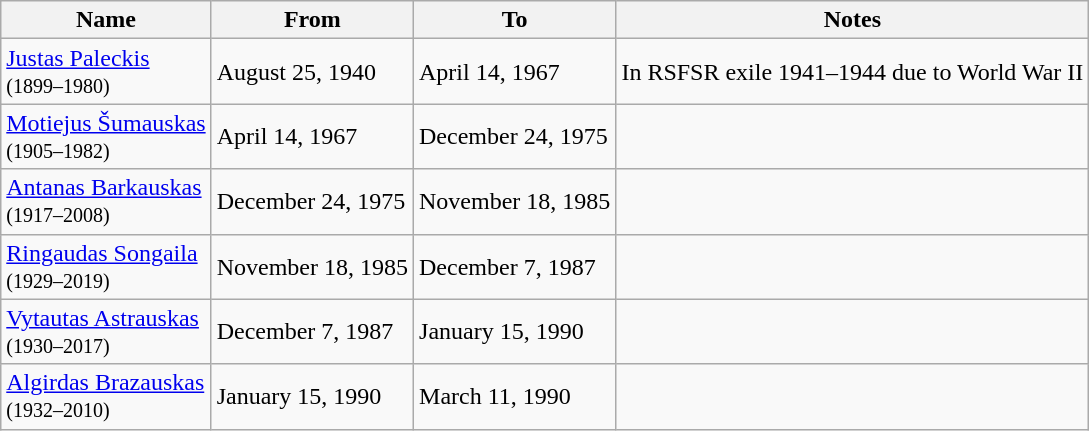<table class="wikitable">
<tr>
<th>Name</th>
<th>From</th>
<th>To</th>
<th>Notes</th>
</tr>
<tr>
<td><a href='#'>Justas Paleckis</a><br><small>(1899–1980)</small></td>
<td>August 25, 1940</td>
<td>April 14, 1967</td>
<td>In RSFSR exile 1941–1944 due to World War II</td>
</tr>
<tr>
<td><a href='#'>Motiejus Šumauskas</a><br><small>(1905–1982)</small></td>
<td>April 14, 1967</td>
<td>December 24, 1975</td>
<td></td>
</tr>
<tr>
<td><a href='#'>Antanas Barkauskas</a><br><small>(1917–2008)</small></td>
<td>December 24, 1975</td>
<td>November 18, 1985</td>
<td></td>
</tr>
<tr>
<td><a href='#'>Ringaudas Songaila</a><br><small>(1929–2019)</small></td>
<td>November 18, 1985</td>
<td>December 7, 1987</td>
<td></td>
</tr>
<tr>
<td><a href='#'>Vytautas Astrauskas</a><br><small>(1930–2017)</small></td>
<td>December 7, 1987</td>
<td>January 15, 1990</td>
<td></td>
</tr>
<tr>
<td><a href='#'>Algirdas Brazauskas</a><br><small>(1932–2010)</small></td>
<td>January 15, 1990</td>
<td>March 11, 1990</td>
<td></td>
</tr>
</table>
